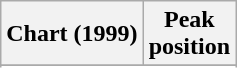<table class="wikitable sortable plainrowheaders">
<tr>
<th>Chart (1999)</th>
<th>Peak<br>position</th>
</tr>
<tr>
</tr>
<tr>
</tr>
</table>
